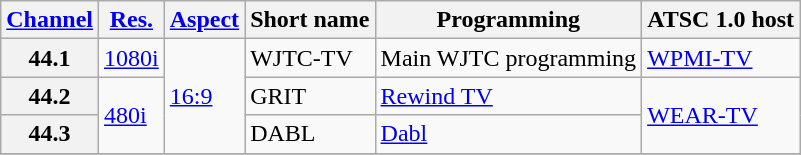<table class="wikitable">
<tr>
<th scope = "col"><a href='#'>Channel</a></th>
<th scope = "col"><a href='#'>Res.</a></th>
<th scope = "col"><a href='#'>Aspect</a></th>
<th scope = "col">Short name</th>
<th scope = "col">Programming</th>
<th scope = "col">ATSC 1.0 host</th>
</tr>
<tr>
<th scope = "row">44.1</th>
<td><a href='#'>1080i</a></td>
<td rowspan=3><a href='#'>16:9</a></td>
<td>WJTC-TV</td>
<td>Main WJTC programming</td>
<td><a href='#'>WPMI-TV</a></td>
</tr>
<tr>
<th scope = "row">44.2</th>
<td rowspan="2"><a href='#'>480i</a></td>
<td>GRIT</td>
<td><a href='#'>Rewind TV</a></td>
<td rowspan="2"><a href='#'>WEAR-TV</a></td>
</tr>
<tr>
<th scope = "row">44.3</th>
<td>DABL</td>
<td><a href='#'>Dabl</a></td>
</tr>
<tr>
</tr>
</table>
